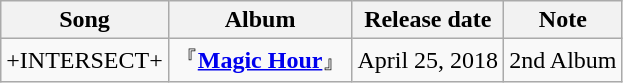<table class="wikitable">
<tr>
<th>Song</th>
<th>Album</th>
<th>Release date</th>
<th>Note</th>
</tr>
<tr>
<td>+INTERSECT+</td>
<td>『<strong><a href='#'>Magic Hour</a></strong>』</td>
<td>April 25, 2018</td>
<td>2nd Album</td>
</tr>
</table>
